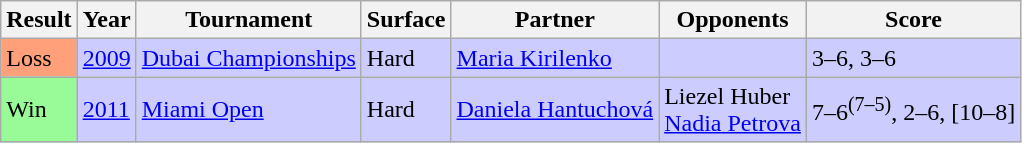<table class="sortable wikitable">
<tr>
<th>Result</th>
<th>Year</th>
<th>Tournament</th>
<th>Surface</th>
<th>Partner</th>
<th>Opponents</th>
<th class="unsortable">Score</th>
</tr>
<tr style="background:#ccf;">
<td bgcolor=FFA07A>Loss</td>
<td><a href='#'>2009</a></td>
<td><a href='#'>Dubai Championships</a></td>
<td>Hard</td>
<td> <a href='#'>Maria Kirilenko</a></td>
<td></td>
<td>3–6, 3–6</td>
</tr>
<tr style="background:#ccf;">
<td bgcolor=98FB98>Win</td>
<td><a href='#'>2011</a></td>
<td><a href='#'>Miami Open</a></td>
<td>Hard</td>
<td> <a href='#'>Daniela Hantuchová</a></td>
<td> Liezel Huber<br> <a href='#'>Nadia Petrova</a></td>
<td>7–6<sup>(7–5)</sup>, 2–6, [10–8]</td>
</tr>
</table>
